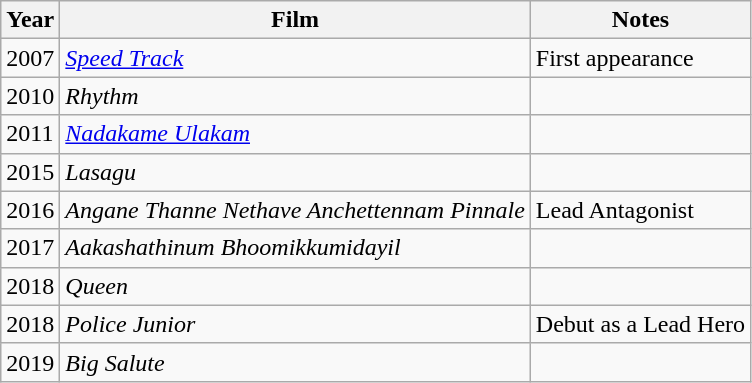<table class="wikitable sortable">
<tr>
<th>Year</th>
<th>Film</th>
<th>Notes</th>
</tr>
<tr>
<td>2007</td>
<td><em><a href='#'>Speed Track</a></em></td>
<td>First appearance</td>
</tr>
<tr>
<td>2010</td>
<td><em>Rhythm</em></td>
<td></td>
</tr>
<tr>
<td>2011</td>
<td><em><a href='#'>Nadakame Ulakam</a></em></td>
<td></td>
</tr>
<tr>
<td>2015</td>
<td><em>Lasagu</em></td>
<td></td>
</tr>
<tr>
<td>2016</td>
<td><em>Angane Thanne Nethave Anchettennam Pinnale</em></td>
<td>Lead Antagonist</td>
</tr>
<tr>
<td>2017</td>
<td><em>Aakashathinum Bhoomikkumidayil</em></td>
<td></td>
</tr>
<tr>
<td>2018</td>
<td><em>Queen</em></td>
<td></td>
</tr>
<tr>
<td>2018</td>
<td><em>Police Junior</em></td>
<td>Debut as a Lead Hero</td>
</tr>
<tr>
<td>2019</td>
<td><em>Big Salute</em></td>
<td></td>
</tr>
</table>
